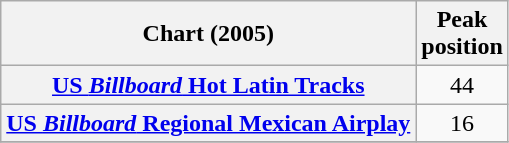<table class="wikitable plainrowheaders sortable" style="text-align:center;">
<tr>
<th scope="col">Chart (2005)</th>
<th scope="col">Peak<br>position</th>
</tr>
<tr>
<th scope=row><a href='#'>US <em>Billboard</em> Hot Latin Tracks</a></th>
<td style="text-align: center; ">44</td>
</tr>
<tr>
<th scope=row><a href='#'>US <em>Billboard</em> Regional Mexican Airplay</a></th>
<td style="text-align: center; ">16</td>
</tr>
<tr>
</tr>
</table>
